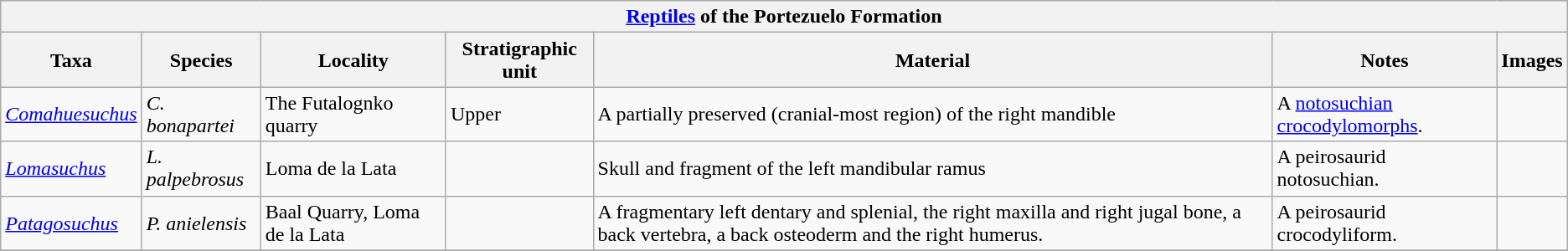<table class="wikitable">
<tr>
<th colspan="7"><a href='#'>Reptiles</a> of the Portezuelo Formation</th>
</tr>
<tr>
<th>Taxa</th>
<th>Species</th>
<th>Locality</th>
<th>Stratigraphic unit</th>
<th>Material</th>
<th>Notes</th>
<th>Images</th>
</tr>
<tr>
<td><em><a href='#'>Comahuesuchus</a></em></td>
<td><em>C. bonapartei</em></td>
<td>The Futalognko quarry</td>
<td>Upper</td>
<td>A partially preserved (cranial-most region) of the right mandible</td>
<td>A <a href='#'>notosuchian</a> <a href='#'>crocodylomorphs</a>.</td>
<td></td>
</tr>
<tr>
<td><em><a href='#'>Lomasuchus</a></em></td>
<td><em>L. palpebrosus</em></td>
<td>Loma de la Lata</td>
<td></td>
<td>Skull and fragment of the left mandibular ramus</td>
<td>A peirosaurid notosuchian.</td>
<td></td>
</tr>
<tr>
<td><em><a href='#'>Patagosuchus</a></em></td>
<td><em>P. anielensis</em></td>
<td>Baal Quarry, Loma de la Lata</td>
<td></td>
<td>A fragmentary left dentary and splenial, the right maxilla and right jugal bone, a back vertebra, a back osteoderm and the right humerus.</td>
<td>A peirosaurid crocodyliform.</td>
<td></td>
</tr>
<tr>
</tr>
</table>
